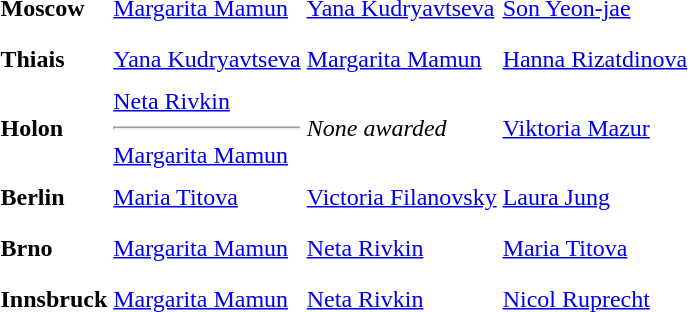<table>
<tr>
<th scope=row style="text-align:left">Moscow</th>
<td style="height:30px;"> <a href='#'>Margarita Mamun</a></td>
<td style="height:30px;"> <a href='#'>Yana Kudryavtseva</a></td>
<td style="height:30px;"> <a href='#'>Son Yeon-jae</a></td>
</tr>
<tr>
<th scope=row style="text-align:left">Thiais</th>
<td style="height:30px;"> <a href='#'>Yana Kudryavtseva</a></td>
<td style="height:30px;"> <a href='#'>Margarita Mamun</a></td>
<td style="height:30px;"> <a href='#'>Hanna Rizatdinova</a></td>
</tr>
<tr>
<th scope=row style="text-align:left">Holon</th>
<td style="height:30px;"> <a href='#'>Neta Rivkin</a><hr> <a href='#'>Margarita Mamun</a></td>
<td style="height:30px;"><em>None awarded</em></td>
<td style="height:30px;"> <a href='#'>Viktoria Mazur</a></td>
</tr>
<tr>
<th scope=row style="text-align:left">Berlin</th>
<td style="height:30px;"> <a href='#'>Maria Titova</a></td>
<td style="height:30px;"> <a href='#'>Victoria Filanovsky</a></td>
<td style="height:30px;"> <a href='#'>Laura Jung</a></td>
</tr>
<tr>
<th scope=row style="text-align:left">Brno</th>
<td style="height:30px;"> <a href='#'>Margarita Mamun</a></td>
<td style="height:30px;"> <a href='#'>Neta Rivkin</a></td>
<td style="height:30px;"> <a href='#'>Maria Titova</a></td>
</tr>
<tr>
<th scope=row style="text-align:left">Innsbruck</th>
<td style="height:30px;"> <a href='#'>Margarita Mamun</a></td>
<td style="height:30px;"> <a href='#'>Neta Rivkin</a></td>
<td style="height:30px;"> <a href='#'>Nicol Ruprecht</a></td>
</tr>
<tr>
</tr>
</table>
